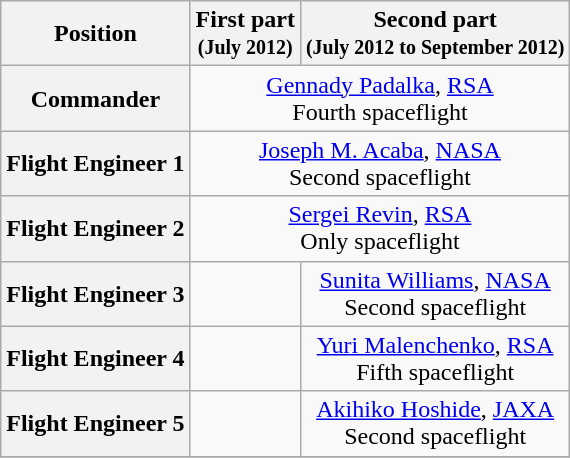<table class="wikitable">
<tr>
<th>Position</th>
<th>First part<br><small>(July 2012)</small></th>
<th>Second part<br><small>(July 2012 to September 2012)</small></th>
</tr>
<tr>
<th>Commander</th>
<td colspan=2 align=center> <a href='#'>Gennady Padalka</a>, <a href='#'>RSA</a><br>Fourth spaceflight</td>
</tr>
<tr>
<th>Flight Engineer 1</th>
<td colspan=2 align=center> <a href='#'>Joseph M. Acaba</a>, <a href='#'>NASA</a><br>Second spaceflight</td>
</tr>
<tr>
<th>Flight Engineer 2</th>
<td colspan=2 align=center> <a href='#'>Sergei Revin</a>, <a href='#'>RSA</a><br>Only spaceflight</td>
</tr>
<tr>
<th>Flight Engineer 3</th>
<td></td>
<td align=center> <a href='#'>Sunita Williams</a>, <a href='#'>NASA</a><br>Second spaceflight</td>
</tr>
<tr>
<th>Flight Engineer 4</th>
<td></td>
<td align=center> <a href='#'>Yuri Malenchenko</a>, <a href='#'>RSA</a><br>Fifth spaceflight</td>
</tr>
<tr>
<th>Flight Engineer 5</th>
<td></td>
<td align=center> <a href='#'>Akihiko Hoshide</a>, <a href='#'>JAXA</a><br>Second spaceflight</td>
</tr>
<tr>
</tr>
</table>
